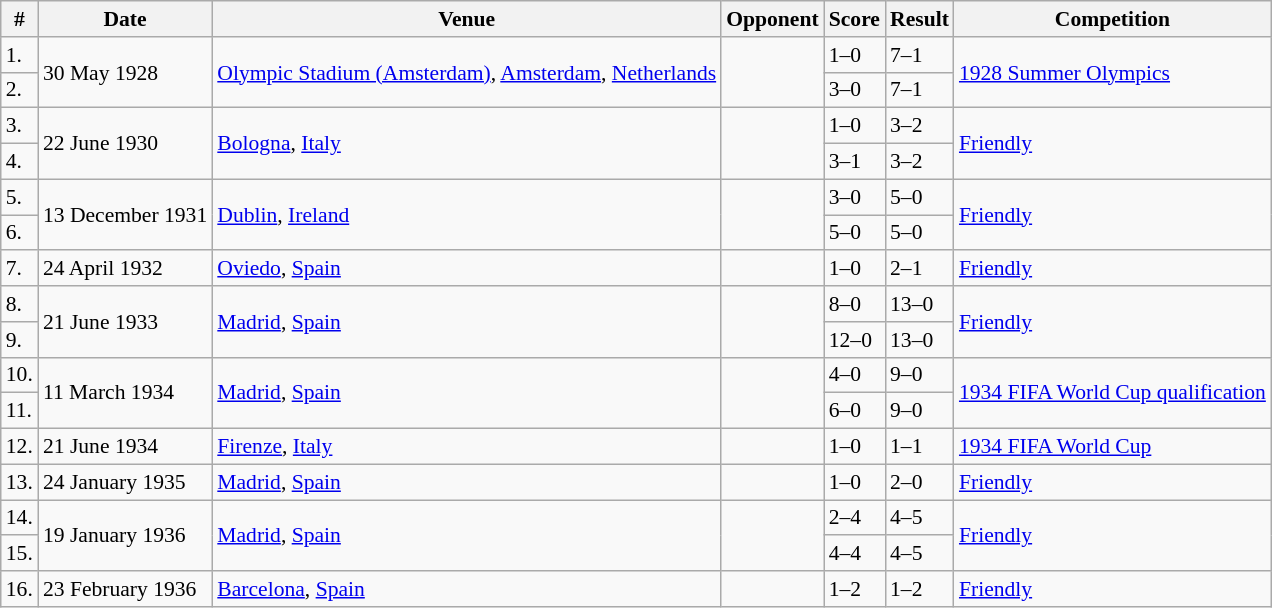<table class="wikitable" style="font-size:90%">
<tr>
<th>#</th>
<th>Date</th>
<th>Venue</th>
<th>Opponent</th>
<th>Score</th>
<th>Result</th>
<th>Competition</th>
</tr>
<tr>
<td>1.</td>
<td rowspan="2">30 May 1928</td>
<td rowspan="2"><a href='#'>Olympic Stadium (Amsterdam)</a>, <a href='#'>Amsterdam</a>, <a href='#'>Netherlands</a></td>
<td rowspan="2"></td>
<td>1–0</td>
<td>7–1</td>
<td rowspan="2"><a href='#'>1928 Summer Olympics</a></td>
</tr>
<tr>
<td>2.</td>
<td>3–0</td>
<td>7–1</td>
</tr>
<tr>
<td>3.</td>
<td rowspan="2">22 June 1930</td>
<td rowspan="2"><a href='#'>Bologna</a>, <a href='#'>Italy</a></td>
<td rowspan="2"></td>
<td>1–0</td>
<td>3–2</td>
<td rowspan="2"><a href='#'>Friendly</a></td>
</tr>
<tr>
<td>4.</td>
<td>3–1</td>
<td>3–2</td>
</tr>
<tr>
<td>5.</td>
<td rowspan="2">13 December 1931</td>
<td rowspan="2"><a href='#'>Dublin</a>, <a href='#'>Ireland</a></td>
<td rowspan="2"></td>
<td>3–0</td>
<td>5–0</td>
<td rowspan="2"><a href='#'>Friendly</a></td>
</tr>
<tr>
<td>6.</td>
<td>5–0</td>
<td>5–0</td>
</tr>
<tr>
<td>7.</td>
<td>24 April 1932</td>
<td><a href='#'>Oviedo</a>, <a href='#'>Spain</a></td>
<td></td>
<td>1–0</td>
<td>2–1</td>
<td><a href='#'>Friendly</a></td>
</tr>
<tr>
<td>8.</td>
<td rowspan="2">21 June 1933</td>
<td rowspan="2"><a href='#'>Madrid</a>, <a href='#'>Spain</a></td>
<td rowspan="2"></td>
<td>8–0</td>
<td>13–0</td>
<td rowspan="2"><a href='#'>Friendly</a></td>
</tr>
<tr>
<td>9.</td>
<td>12–0</td>
<td>13–0</td>
</tr>
<tr>
<td>10.</td>
<td rowspan="2">11 March 1934</td>
<td rowspan="2"><a href='#'>Madrid</a>, <a href='#'>Spain</a></td>
<td rowspan="2"></td>
<td>4–0</td>
<td>9–0</td>
<td rowspan="2"><a href='#'>1934 FIFA World Cup qualification</a></td>
</tr>
<tr>
<td>11.</td>
<td>6–0</td>
<td>9–0</td>
</tr>
<tr>
<td>12.</td>
<td>21 June 1934</td>
<td><a href='#'>Firenze</a>, <a href='#'>Italy</a></td>
<td></td>
<td>1–0</td>
<td>1–1</td>
<td><a href='#'>1934 FIFA World Cup</a></td>
</tr>
<tr>
<td>13.</td>
<td>24 January 1935</td>
<td><a href='#'>Madrid</a>, <a href='#'>Spain</a></td>
<td></td>
<td>1–0</td>
<td>2–0</td>
<td><a href='#'>Friendly</a></td>
</tr>
<tr>
<td>14.</td>
<td rowspan="2">19 January 1936</td>
<td rowspan="2"><a href='#'>Madrid</a>, <a href='#'>Spain</a></td>
<td rowspan="2"></td>
<td>2–4</td>
<td>4–5</td>
<td rowspan="2"><a href='#'>Friendly</a></td>
</tr>
<tr>
<td>15.</td>
<td>4–4</td>
<td>4–5</td>
</tr>
<tr>
<td>16.</td>
<td>23 February 1936</td>
<td><a href='#'>Barcelona</a>, <a href='#'>Spain</a></td>
<td></td>
<td>1–2</td>
<td>1–2</td>
<td><a href='#'>Friendly</a></td>
</tr>
</table>
